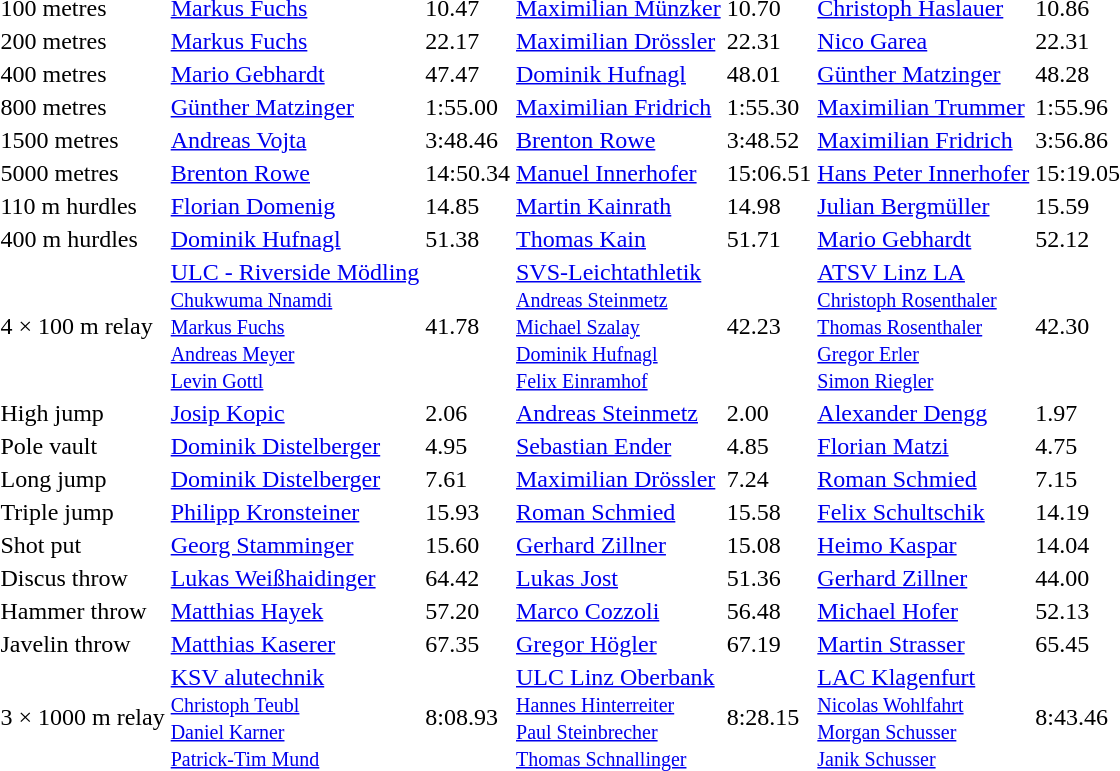<table>
<tr>
<td>100 metres</td>
<td><a href='#'>Markus Fuchs</a></td>
<td>10.47</td>
<td><a href='#'>Maximilian Münzker</a></td>
<td>10.70</td>
<td><a href='#'>Christoph Haslauer</a></td>
<td>10.86</td>
</tr>
<tr>
<td>200 metres</td>
<td><a href='#'>Markus Fuchs</a></td>
<td>22.17</td>
<td><a href='#'>Maximilian Drössler</a></td>
<td>22.31</td>
<td><a href='#'>Nico Garea</a></td>
<td>22.31</td>
</tr>
<tr>
<td>400 metres</td>
<td><a href='#'>Mario Gebhardt</a></td>
<td>47.47</td>
<td><a href='#'>Dominik Hufnagl</a></td>
<td>48.01</td>
<td><a href='#'>Günther Matzinger</a></td>
<td>48.28</td>
</tr>
<tr>
<td>800 metres</td>
<td><a href='#'>Günther Matzinger</a></td>
<td>1:55.00</td>
<td><a href='#'>Maximilian Fridrich</a></td>
<td>1:55.30</td>
<td><a href='#'>Maximilian Trummer</a></td>
<td>1:55.96</td>
</tr>
<tr>
<td>1500 metres</td>
<td><a href='#'>Andreas Vojta</a></td>
<td>3:48.46</td>
<td><a href='#'>Brenton Rowe</a></td>
<td>3:48.52</td>
<td><a href='#'>Maximilian Fridrich</a></td>
<td>3:56.86</td>
</tr>
<tr>
<td>5000 metres</td>
<td><a href='#'>Brenton Rowe</a></td>
<td>14:50.34</td>
<td><a href='#'>Manuel Innerhofer</a></td>
<td>15:06.51</td>
<td><a href='#'>Hans Peter Innerhofer</a></td>
<td>15:19.05</td>
</tr>
<tr>
<td>110 m hurdles</td>
<td><a href='#'>Florian Domenig</a></td>
<td>14.85</td>
<td><a href='#'>Martin Kainrath</a></td>
<td>14.98</td>
<td><a href='#'>Julian Bergmüller</a></td>
<td>15.59</td>
</tr>
<tr>
<td>400 m hurdles</td>
<td><a href='#'>Dominik Hufnagl</a></td>
<td>51.38</td>
<td><a href='#'>Thomas Kain</a></td>
<td>51.71</td>
<td><a href='#'>Mario Gebhardt</a></td>
<td>52.12</td>
</tr>
<tr>
<td>4 × 100 m relay</td>
<td><a href='#'>ULC - Riverside Mödling</a><br><small><a href='#'>Chukwuma Nnamdi</a><br><a href='#'>Markus Fuchs</a><br><a href='#'>Andreas Meyer</a><br><a href='#'>Levin Gottl</a></small></td>
<td>41.78</td>
<td><a href='#'>SVS-Leichtathletik</a><br><small><a href='#'>Andreas Steinmetz</a><br><a href='#'>Michael Szalay</a><br><a href='#'>Dominik Hufnagl</a><br><a href='#'>Felix Einramhof</a></small></td>
<td>42.23</td>
<td><a href='#'>ATSV Linz LA</a><br><small><a href='#'>Christoph Rosenthaler</a><br><a href='#'>Thomas Rosenthaler</a><br><a href='#'>Gregor Erler</a><br><a href='#'>Simon Riegler</a></small></td>
<td>42.30</td>
</tr>
<tr>
<td>High jump</td>
<td><a href='#'>Josip Kopic</a></td>
<td>2.06</td>
<td><a href='#'>Andreas Steinmetz</a></td>
<td>2.00</td>
<td><a href='#'>Alexander Dengg</a></td>
<td>1.97</td>
</tr>
<tr>
<td>Pole vault</td>
<td><a href='#'>Dominik Distelberger</a></td>
<td>4.95</td>
<td><a href='#'>Sebastian Ender</a></td>
<td>4.85</td>
<td><a href='#'>Florian Matzi</a></td>
<td>4.75</td>
</tr>
<tr>
<td>Long jump</td>
<td><a href='#'>Dominik Distelberger</a></td>
<td>7.61</td>
<td><a href='#'>Maximilian Drössler</a></td>
<td>7.24</td>
<td><a href='#'>Roman Schmied</a></td>
<td>7.15</td>
</tr>
<tr>
<td>Triple jump</td>
<td><a href='#'>Philipp Kronsteiner</a></td>
<td>15.93</td>
<td><a href='#'>Roman Schmied</a></td>
<td>15.58</td>
<td><a href='#'>Felix Schultschik</a></td>
<td>14.19</td>
</tr>
<tr>
<td>Shot put</td>
<td><a href='#'>Georg Stamminger</a></td>
<td>15.60</td>
<td><a href='#'>Gerhard Zillner</a></td>
<td>15.08</td>
<td><a href='#'>Heimo Kaspar</a></td>
<td>14.04</td>
</tr>
<tr>
<td>Discus throw</td>
<td><a href='#'>Lukas Weißhaidinger</a></td>
<td>64.42</td>
<td><a href='#'>Lukas Jost</a></td>
<td>51.36</td>
<td><a href='#'>Gerhard Zillner</a></td>
<td>44.00</td>
</tr>
<tr>
<td>Hammer throw</td>
<td><a href='#'>Matthias Hayek</a></td>
<td>57.20</td>
<td><a href='#'>Marco Cozzoli</a></td>
<td>56.48</td>
<td><a href='#'>Michael Hofer</a></td>
<td>52.13</td>
</tr>
<tr>
<td>Javelin throw</td>
<td><a href='#'>Matthias Kaserer</a></td>
<td>67.35</td>
<td><a href='#'>Gregor Högler</a></td>
<td>67.19</td>
<td><a href='#'>Martin Strasser</a></td>
<td>65.45</td>
</tr>
<tr>
<td>3 × 1000 m relay</td>
<td><a href='#'>KSV alutechnik</a><br><small><a href='#'>Christoph Teubl</a><br><a href='#'>Daniel Karner</a><br><a href='#'>Patrick-Tim Mund</a></small></td>
<td>8:08.93</td>
<td><a href='#'>ULC Linz Oberbank</a><br><small><a href='#'>Hannes Hinterreiter</a><br><a href='#'>Paul Steinbrecher</a><br><a href='#'>Thomas Schnallinger</a></small></td>
<td>8:28.15</td>
<td><a href='#'>LAC Klagenfurt</a><br><small><a href='#'>Nicolas Wohlfahrt</a><br><a href='#'>Morgan Schusser</a><br><a href='#'>Janik Schusser</a></small></td>
<td>8:43.46</td>
</tr>
</table>
